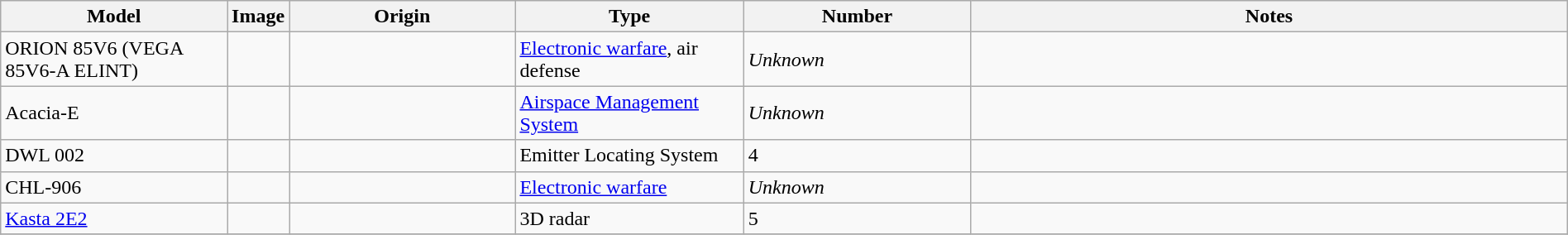<table class="wikitable" style="width:100%;">
<tr>
<th style="width:15%;">Model</th>
<th style="width:0%;">Image</th>
<th style="width:15%;">Origin</th>
<th style="width:15%;">Type</th>
<th style="width:15%;">Number</th>
<th style="width:40%;">Notes</th>
</tr>
<tr>
<td>ORION 85V6 (VEGA 85V6-A ELINT)</td>
<td></td>
<td></td>
<td><a href='#'>Electronic warfare</a>, air defense</td>
<td><em>Unknown</em></td>
<td></td>
</tr>
<tr>
<td>Acacia-E</td>
<td></td>
<td></td>
<td><a href='#'>Airspace Management System</a></td>
<td><em>Unknown</em></td>
<td></td>
</tr>
<tr>
<td>DWL 002</td>
<td></td>
<td></td>
<td>Emitter Locating System</td>
<td>4</td>
<td></td>
</tr>
<tr>
<td>CHL-906</td>
<td></td>
<td></td>
<td><a href='#'>Electronic warfare</a></td>
<td><em>Unknown</em></td>
<td></td>
</tr>
<tr>
<td><a href='#'>Kasta 2E2</a></td>
<td></td>
<td></td>
<td>3D radar</td>
<td>5</td>
<td></td>
</tr>
<tr>
</tr>
</table>
